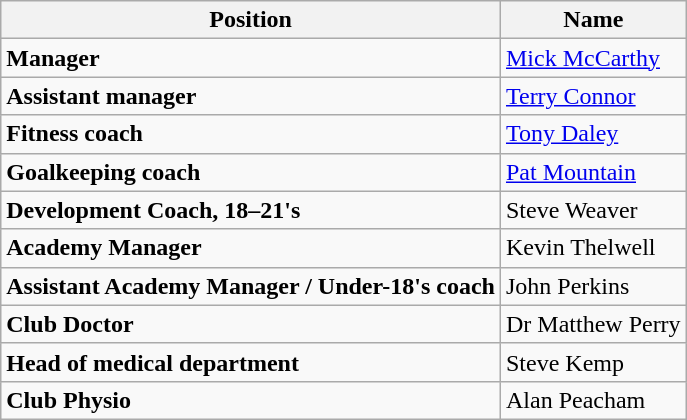<table class="wikitable">
<tr>
<th>Position</th>
<th>Name</th>
</tr>
<tr>
<td><strong>Manager</strong></td>
<td><a href='#'>Mick McCarthy</a></td>
</tr>
<tr>
<td><strong>Assistant manager</strong></td>
<td><a href='#'>Terry Connor</a></td>
</tr>
<tr>
<td><strong>Fitness coach</strong></td>
<td><a href='#'>Tony Daley</a></td>
</tr>
<tr>
<td><strong>Goalkeeping coach</strong></td>
<td><a href='#'>Pat Mountain</a></td>
</tr>
<tr>
<td><strong>Development Coach, 18–21's</strong></td>
<td>Steve Weaver</td>
</tr>
<tr>
<td><strong>Academy Manager</strong></td>
<td>Kevin Thelwell</td>
</tr>
<tr>
<td><strong>Assistant Academy Manager / Under-18's coach</strong></td>
<td>John Perkins</td>
</tr>
<tr>
<td><strong>Club Doctor</strong></td>
<td>Dr Matthew Perry</td>
</tr>
<tr>
<td><strong>Head of medical department</strong></td>
<td>Steve Kemp</td>
</tr>
<tr>
<td><strong>Club Physio</strong></td>
<td>Alan Peacham</td>
</tr>
</table>
